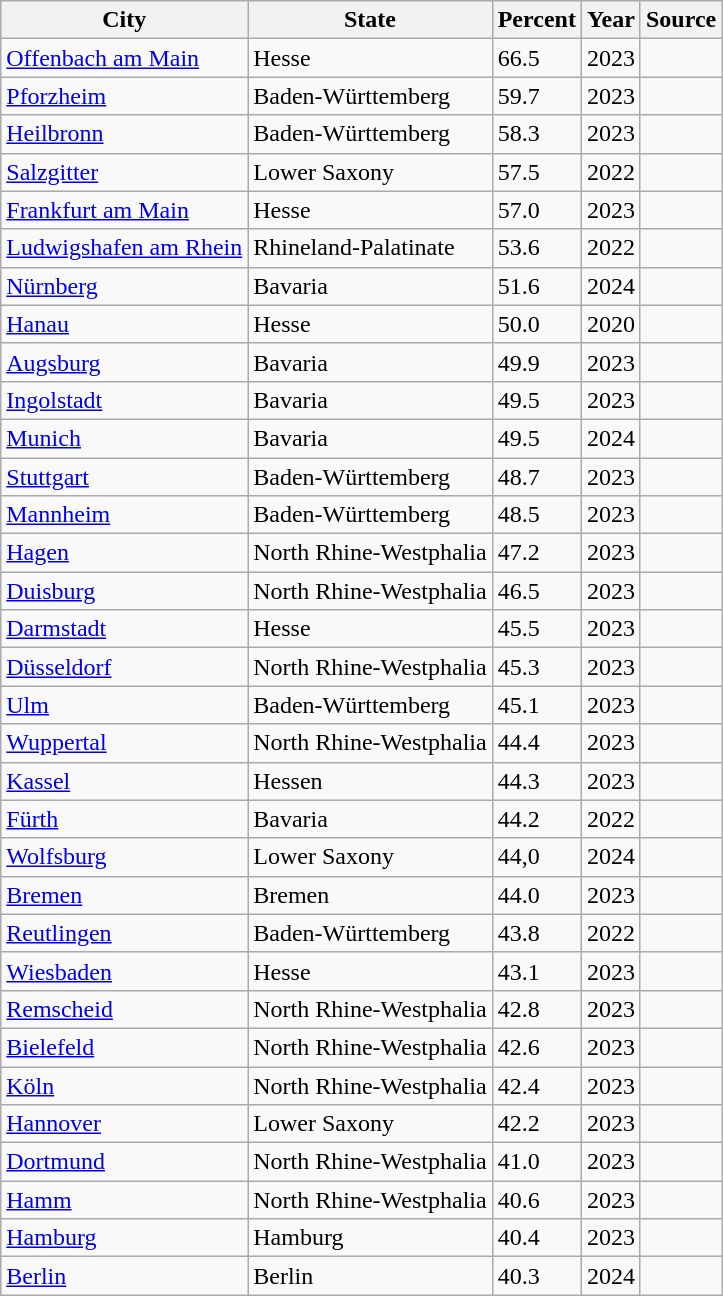<table class="wikitable sortable">
<tr>
<th>City</th>
<th>State</th>
<th>Percent</th>
<th>Year</th>
<th>Source</th>
</tr>
<tr>
<td><a href='#'>Offenbach am Main</a></td>
<td>Hesse</td>
<td>66.5</td>
<td>2023</td>
<td></td>
</tr>
<tr>
<td><a href='#'>Pforzheim</a></td>
<td>Baden-Württemberg</td>
<td>59.7</td>
<td>2023</td>
<td></td>
</tr>
<tr>
<td><a href='#'>Heilbronn</a></td>
<td>Baden-Württemberg</td>
<td>58.3</td>
<td>2023</td>
<td></td>
</tr>
<tr>
<td><a href='#'>Salzgitter</a></td>
<td>Lower Saxony</td>
<td>57.5</td>
<td>2022</td>
<td></td>
</tr>
<tr>
<td><a href='#'>Frankfurt am Main</a></td>
<td>Hesse</td>
<td>57.0</td>
<td>2023</td>
<td></td>
</tr>
<tr>
<td><a href='#'>Ludwigshafen am Rhein</a></td>
<td>Rhineland-Palatinate</td>
<td>53.6</td>
<td>2022</td>
<td></td>
</tr>
<tr>
<td><a href='#'>Nürnberg</a></td>
<td>Bavaria</td>
<td>51.6</td>
<td>2024</td>
<td></td>
</tr>
<tr>
<td><a href='#'>Hanau</a></td>
<td>Hesse</td>
<td>50.0</td>
<td>2020</td>
<td></td>
</tr>
<tr>
<td><a href='#'>Augsburg</a></td>
<td>Bavaria</td>
<td>49.9</td>
<td>2023</td>
<td></td>
</tr>
<tr>
<td><a href='#'>Ingolstadt</a></td>
<td>Bavaria</td>
<td>49.5</td>
<td>2023</td>
<td></td>
</tr>
<tr>
<td><a href='#'>Munich</a></td>
<td>Bavaria</td>
<td>49.5</td>
<td>2024</td>
<td></td>
</tr>
<tr>
<td><a href='#'>Stuttgart</a></td>
<td>Baden-Württemberg</td>
<td>48.7</td>
<td>2023</td>
<td></td>
</tr>
<tr>
<td><a href='#'>Mannheim</a></td>
<td>Baden-Württemberg</td>
<td>48.5</td>
<td>2023</td>
<td></td>
</tr>
<tr>
<td><a href='#'>Hagen</a></td>
<td>North Rhine-Westphalia</td>
<td>47.2</td>
<td>2023</td>
<td></td>
</tr>
<tr>
<td><a href='#'>Duisburg</a></td>
<td>North Rhine-Westphalia</td>
<td>46.5</td>
<td>2023</td>
<td></td>
</tr>
<tr>
<td><a href='#'>Darmstadt</a></td>
<td>Hesse</td>
<td>45.5</td>
<td>2023</td>
<td></td>
</tr>
<tr>
<td><a href='#'>Düsseldorf</a></td>
<td>North Rhine-Westphalia</td>
<td>45.3</td>
<td>2023</td>
<td></td>
</tr>
<tr>
<td><a href='#'>Ulm</a></td>
<td>Baden-Württemberg</td>
<td>45.1</td>
<td>2023</td>
<td></td>
</tr>
<tr>
<td><a href='#'>Wuppertal</a></td>
<td>North Rhine-Westphalia</td>
<td>44.4</td>
<td>2023</td>
<td></td>
</tr>
<tr>
<td><a href='#'>Kassel</a></td>
<td>Hessen</td>
<td>44.3</td>
<td>2023</td>
<td></td>
</tr>
<tr>
<td><a href='#'>Fürth</a></td>
<td>Bavaria</td>
<td>44.2</td>
<td>2022</td>
<td></td>
</tr>
<tr>
<td><a href='#'>Wolfsburg</a></td>
<td>Lower Saxony</td>
<td>44,0</td>
<td>2024</td>
<td></td>
</tr>
<tr>
<td><a href='#'>Bremen</a></td>
<td>Bremen</td>
<td>44.0</td>
<td>2023</td>
<td></td>
</tr>
<tr>
<td><a href='#'>Reutlingen</a></td>
<td>Baden-Württemberg</td>
<td>43.8</td>
<td>2022</td>
<td></td>
</tr>
<tr>
<td><a href='#'>Wiesbaden</a></td>
<td>Hesse</td>
<td>43.1</td>
<td>2023</td>
<td></td>
</tr>
<tr>
<td><a href='#'>Remscheid</a></td>
<td>North Rhine-Westphalia</td>
<td>42.8</td>
<td>2023</td>
<td></td>
</tr>
<tr>
<td><a href='#'>Bielefeld</a></td>
<td>North Rhine-Westphalia</td>
<td>42.6</td>
<td>2023</td>
<td></td>
</tr>
<tr>
<td><a href='#'>Köln</a></td>
<td>North Rhine-Westphalia</td>
<td>42.4</td>
<td>2023</td>
<td></td>
</tr>
<tr>
<td><a href='#'>Hannover</a></td>
<td>Lower Saxony</td>
<td>42.2</td>
<td>2023</td>
<td></td>
</tr>
<tr>
<td><a href='#'>Dortmund</a></td>
<td>North Rhine-Westphalia</td>
<td>41.0</td>
<td>2023</td>
<td></td>
</tr>
<tr>
<td><a href='#'>Hamm</a></td>
<td>North Rhine-Westphalia</td>
<td>40.6</td>
<td>2023</td>
<td></td>
</tr>
<tr>
<td><a href='#'>Hamburg</a></td>
<td>Hamburg</td>
<td>40.4</td>
<td>2023</td>
<td></td>
</tr>
<tr>
<td><a href='#'>Berlin</a></td>
<td>Berlin</td>
<td>40.3</td>
<td>2024</td>
<td></td>
</tr>
</table>
